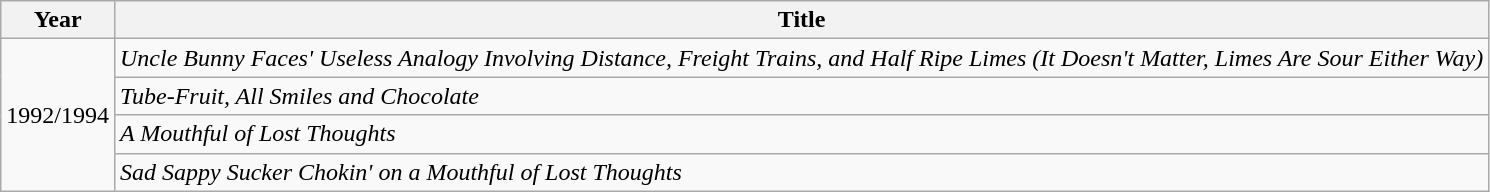<table class="wikitable plainrowheaders" style="text-align:left;" border="1">
<tr>
<th scope="col">Year</th>
<th scope="col">Title</th>
</tr>
<tr>
<td rowspan="4">1992/1994</td>
<td><em>Uncle Bunny Faces' Useless Analogy Involving Distance, Freight Trains, and Half Ripe Limes (It Doesn't Matter, Limes Are Sour Either Way)</em></td>
</tr>
<tr>
<td><em>Tube-Fruit, All Smiles and Chocolate</em></td>
</tr>
<tr>
<td><em>A Mouthful of Lost Thoughts</em></td>
</tr>
<tr>
<td><em>Sad Sappy Sucker Chokin' on a Mouthful of Lost Thoughts</em></td>
</tr>
</table>
